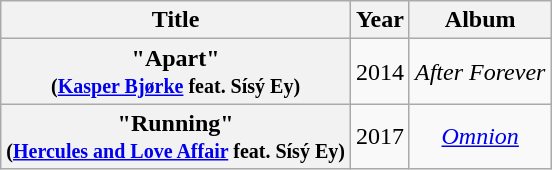<table class="wikitable plainrowheaders" style="text-align:center;">
<tr>
<th scope="col">Title</th>
<th scope="col">Year</th>
<th scope="col">Album</th>
</tr>
<tr>
<th scope="row">"Apart"<br><small>(<a href='#'>Kasper Bjørke</a> feat. Sísý Ey)</small></th>
<td>2014</td>
<td><em>After Forever</em></td>
</tr>
<tr>
<th scope="row">"Running"<br><small>(<a href='#'>Hercules and Love Affair</a> feat. Sísý Ey)</small></th>
<td>2017</td>
<td><em><a href='#'>Omnion</a></em></td>
</tr>
</table>
